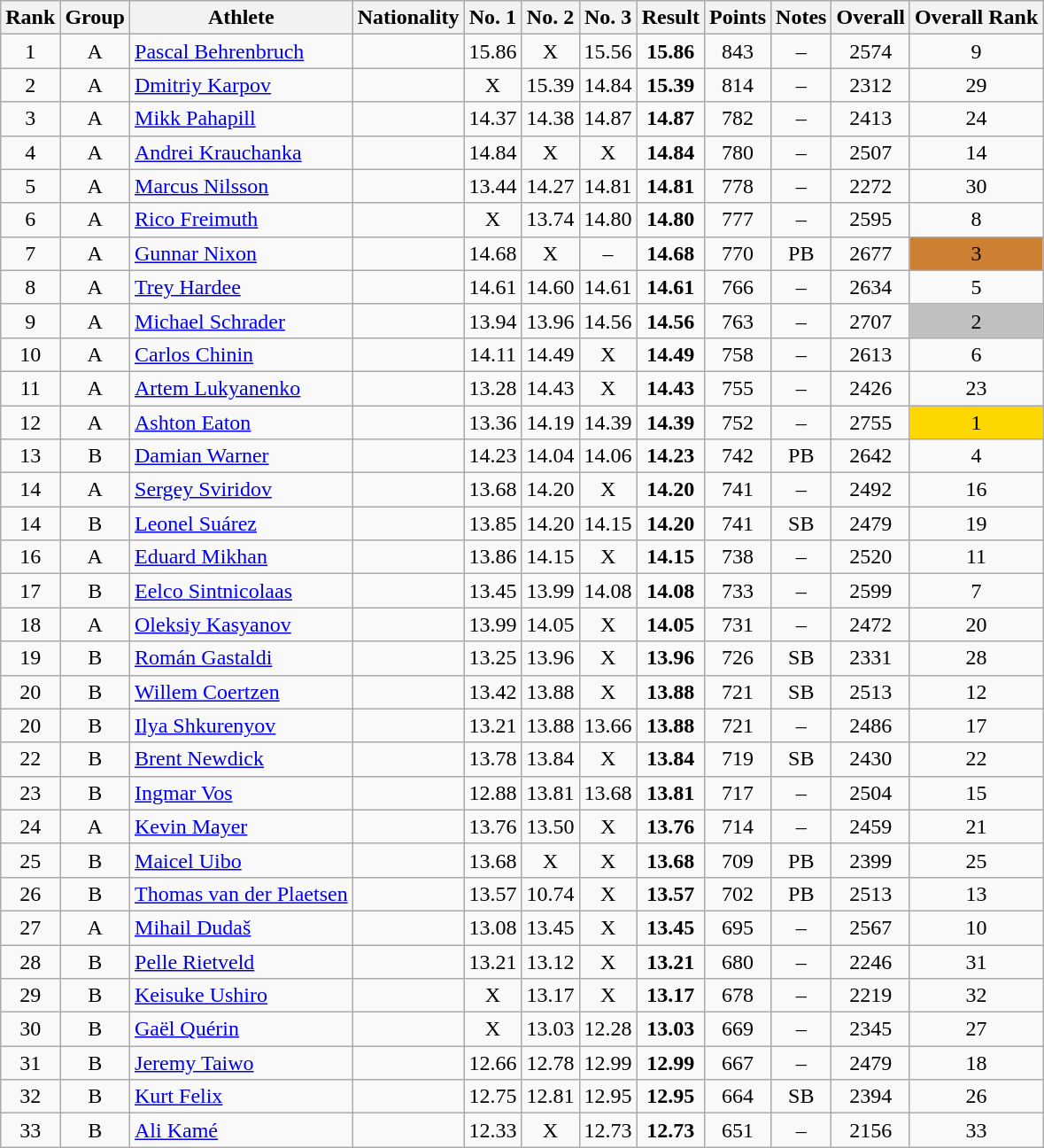<table class="wikitable sortable" style="text-align:center">
<tr>
<th>Rank</th>
<th>Group</th>
<th>Athlete</th>
<th>Nationality</th>
<th>No. 1</th>
<th>No. 2</th>
<th>No. 3</th>
<th>Result</th>
<th>Points</th>
<th>Notes</th>
<th>Overall</th>
<th>Overall Rank</th>
</tr>
<tr>
<td>1</td>
<td>A</td>
<td align=left><a href='#'>Pascal Behrenbruch</a></td>
<td align=left></td>
<td>15.86</td>
<td>X</td>
<td>15.56</td>
<td><strong>15.86</strong></td>
<td>843</td>
<td>–</td>
<td>2574</td>
<td>9</td>
</tr>
<tr>
<td>2</td>
<td>A</td>
<td align=left><a href='#'>Dmitriy Karpov</a></td>
<td align=left></td>
<td>X</td>
<td>15.39</td>
<td>14.84</td>
<td><strong>15.39</strong></td>
<td>814</td>
<td>–</td>
<td>2312</td>
<td>29</td>
</tr>
<tr>
<td>3</td>
<td>A</td>
<td align=left><a href='#'>Mikk Pahapill</a></td>
<td align=left></td>
<td>14.37</td>
<td>14.38</td>
<td>14.87</td>
<td><strong>14.87</strong></td>
<td>782</td>
<td>–</td>
<td>2413</td>
<td>24</td>
</tr>
<tr>
<td>4</td>
<td>A</td>
<td align=left><a href='#'>Andrei Krauchanka</a></td>
<td align=left></td>
<td>14.84</td>
<td>X</td>
<td>X</td>
<td><strong>14.84</strong></td>
<td>780</td>
<td>–</td>
<td>2507</td>
<td>14</td>
</tr>
<tr>
<td>5</td>
<td>A</td>
<td align=left><a href='#'>Marcus Nilsson</a></td>
<td align=left></td>
<td>13.44</td>
<td>14.27</td>
<td>14.81</td>
<td><strong>14.81</strong></td>
<td>778</td>
<td>–</td>
<td>2272</td>
<td>30</td>
</tr>
<tr>
<td>6</td>
<td>A</td>
<td align=left><a href='#'>Rico Freimuth</a></td>
<td align=left></td>
<td>X</td>
<td>13.74</td>
<td>14.80</td>
<td><strong>14.80</strong></td>
<td>777</td>
<td>–</td>
<td>2595</td>
<td>8</td>
</tr>
<tr>
<td>7</td>
<td>A</td>
<td align=left><a href='#'>Gunnar Nixon</a></td>
<td align=left></td>
<td>14.68</td>
<td>X</td>
<td>–</td>
<td><strong>14.68</strong></td>
<td>770</td>
<td>PB</td>
<td>2677</td>
<td style="background-color:#cd7f32">3</td>
</tr>
<tr>
<td>8</td>
<td>A</td>
<td align=left><a href='#'>Trey Hardee</a></td>
<td align=left></td>
<td>14.61</td>
<td>14.60</td>
<td>14.61</td>
<td><strong>14.61</strong></td>
<td>766</td>
<td>–</td>
<td>2634</td>
<td>5</td>
</tr>
<tr>
<td>9</td>
<td>A</td>
<td align=left><a href='#'>Michael Schrader</a></td>
<td align=left></td>
<td>13.94</td>
<td>13.96</td>
<td>14.56</td>
<td><strong>14.56</strong></td>
<td>763</td>
<td>–</td>
<td>2707</td>
<td style="background-color:#c0c0c0">2</td>
</tr>
<tr>
<td>10</td>
<td>A</td>
<td align=left><a href='#'>Carlos Chinin</a></td>
<td align=left></td>
<td>14.11</td>
<td>14.49</td>
<td>X</td>
<td><strong>14.49</strong></td>
<td>758</td>
<td>–</td>
<td>2613</td>
<td>6</td>
</tr>
<tr>
<td>11</td>
<td>A</td>
<td align=left><a href='#'>Artem Lukyanenko</a></td>
<td align=left></td>
<td>13.28</td>
<td>14.43</td>
<td>X</td>
<td><strong>14.43</strong></td>
<td>755</td>
<td>–</td>
<td>2426</td>
<td>23</td>
</tr>
<tr>
<td>12</td>
<td>A</td>
<td align=left><a href='#'>Ashton Eaton</a></td>
<td align=left></td>
<td>13.36</td>
<td>14.19</td>
<td>14.39</td>
<td><strong>14.39</strong></td>
<td>752</td>
<td>–</td>
<td>2755</td>
<td style="background-color:#ffd700">1</td>
</tr>
<tr>
<td>13</td>
<td>B</td>
<td align=left><a href='#'>Damian Warner</a></td>
<td align=left></td>
<td>14.23</td>
<td>14.04</td>
<td>14.06</td>
<td><strong>14.23</strong></td>
<td>742</td>
<td>PB</td>
<td>2642</td>
<td>4</td>
</tr>
<tr>
<td>14</td>
<td>A</td>
<td align=left><a href='#'>Sergey Sviridov</a></td>
<td align=left></td>
<td>13.68</td>
<td>14.20</td>
<td>X</td>
<td><strong>14.20</strong></td>
<td>741</td>
<td>–</td>
<td>2492</td>
<td>16</td>
</tr>
<tr>
<td>14</td>
<td>B</td>
<td align=left><a href='#'>Leonel Suárez</a></td>
<td align=left></td>
<td>13.85</td>
<td>14.20</td>
<td>14.15</td>
<td><strong>14.20</strong></td>
<td>741</td>
<td>SB</td>
<td>2479</td>
<td>19</td>
</tr>
<tr>
<td>16</td>
<td>A</td>
<td align=left><a href='#'>Eduard Mikhan</a></td>
<td align=left></td>
<td>13.86</td>
<td>14.15</td>
<td>X</td>
<td><strong>14.15</strong></td>
<td>738</td>
<td>–</td>
<td>2520</td>
<td>11</td>
</tr>
<tr>
<td>17</td>
<td>B</td>
<td align=left><a href='#'>Eelco Sintnicolaas</a></td>
<td align=left></td>
<td>13.45</td>
<td>13.99</td>
<td>14.08</td>
<td><strong>14.08</strong></td>
<td>733</td>
<td>–</td>
<td>2599</td>
<td>7</td>
</tr>
<tr>
<td>18</td>
<td>A</td>
<td align=left><a href='#'>Oleksiy Kasyanov</a></td>
<td align=left></td>
<td>13.99</td>
<td>14.05</td>
<td>X</td>
<td><strong>14.05</strong></td>
<td>731</td>
<td>–</td>
<td>2472</td>
<td>20</td>
</tr>
<tr>
<td>19</td>
<td>B</td>
<td align=left><a href='#'>Román Gastaldi</a></td>
<td align=left></td>
<td>13.25</td>
<td>13.96</td>
<td>X</td>
<td><strong>13.96</strong></td>
<td>726</td>
<td>SB</td>
<td>2331</td>
<td>28</td>
</tr>
<tr>
<td>20</td>
<td>B</td>
<td align=left><a href='#'>Willem Coertzen</a></td>
<td align=left></td>
<td>13.42</td>
<td>13.88</td>
<td>X</td>
<td><strong>13.88</strong></td>
<td>721</td>
<td>SB</td>
<td>2513</td>
<td>12</td>
</tr>
<tr>
<td>20</td>
<td>B</td>
<td align=left><a href='#'>Ilya Shkurenyov</a></td>
<td align=left></td>
<td>13.21</td>
<td>13.88</td>
<td>13.66</td>
<td><strong>13.88</strong></td>
<td>721</td>
<td>–</td>
<td>2486</td>
<td>17</td>
</tr>
<tr>
<td>22</td>
<td>B</td>
<td align=left><a href='#'>Brent Newdick</a></td>
<td align=left></td>
<td>13.78</td>
<td>13.84</td>
<td>X</td>
<td><strong>13.84</strong></td>
<td>719</td>
<td>SB</td>
<td>2430</td>
<td>22</td>
</tr>
<tr>
<td>23</td>
<td>B</td>
<td align=left><a href='#'>Ingmar Vos</a></td>
<td align=left></td>
<td>12.88</td>
<td>13.81</td>
<td>13.68</td>
<td><strong>13.81</strong></td>
<td>717</td>
<td>–</td>
<td>2504</td>
<td>15</td>
</tr>
<tr>
<td>24</td>
<td>A</td>
<td align=left><a href='#'>Kevin Mayer</a></td>
<td align=left></td>
<td>13.76</td>
<td>13.50</td>
<td>X</td>
<td><strong>13.76</strong></td>
<td>714</td>
<td>–</td>
<td>2459</td>
<td>21</td>
</tr>
<tr>
<td>25</td>
<td>B</td>
<td align=left><a href='#'>Maicel Uibo</a></td>
<td align=left></td>
<td>13.68</td>
<td>X</td>
<td>X</td>
<td><strong>13.68</strong></td>
<td>709</td>
<td>PB</td>
<td>2399</td>
<td>25</td>
</tr>
<tr>
<td>26</td>
<td>B</td>
<td align=left><a href='#'>Thomas van der Plaetsen</a></td>
<td align=left></td>
<td>13.57</td>
<td>10.74</td>
<td>X</td>
<td><strong>13.57</strong></td>
<td>702</td>
<td>PB</td>
<td>2513</td>
<td>13</td>
</tr>
<tr>
<td>27</td>
<td>A</td>
<td align=left><a href='#'>Mihail Dudaš</a></td>
<td align=left></td>
<td>13.08</td>
<td>13.45</td>
<td>X</td>
<td><strong>13.45</strong></td>
<td>695</td>
<td>–</td>
<td>2567</td>
<td>10</td>
</tr>
<tr>
<td>28</td>
<td>B</td>
<td align=left><a href='#'>Pelle Rietveld</a></td>
<td align=left></td>
<td>13.21</td>
<td>13.12</td>
<td>X</td>
<td><strong>13.21</strong></td>
<td>680</td>
<td>–</td>
<td>2246</td>
<td>31</td>
</tr>
<tr>
<td>29</td>
<td>B</td>
<td align=left><a href='#'>Keisuke Ushiro</a></td>
<td align=left></td>
<td>X</td>
<td>13.17</td>
<td>X</td>
<td><strong>13.17</strong></td>
<td>678</td>
<td>–</td>
<td>2219</td>
<td>32</td>
</tr>
<tr>
<td>30</td>
<td>B</td>
<td align=left><a href='#'>Gaël Quérin</a></td>
<td align=left></td>
<td>X</td>
<td>13.03</td>
<td>12.28</td>
<td><strong>13.03</strong></td>
<td>669</td>
<td>–</td>
<td>2345</td>
<td>27</td>
</tr>
<tr>
<td>31</td>
<td>B</td>
<td align=left><a href='#'>Jeremy Taiwo</a></td>
<td align=left></td>
<td>12.66</td>
<td>12.78</td>
<td>12.99</td>
<td><strong>12.99</strong></td>
<td>667</td>
<td>–</td>
<td>2479</td>
<td>18</td>
</tr>
<tr>
<td>32</td>
<td>B</td>
<td align=left><a href='#'>Kurt Felix</a></td>
<td align=left></td>
<td>12.75</td>
<td>12.81</td>
<td>12.95</td>
<td><strong>12.95</strong></td>
<td>664</td>
<td>SB</td>
<td>2394</td>
<td>26</td>
</tr>
<tr>
<td>33</td>
<td>B</td>
<td align=left><a href='#'>Ali Kamé</a></td>
<td align=left></td>
<td>12.33</td>
<td>X</td>
<td>12.73</td>
<td><strong>12.73</strong></td>
<td>651</td>
<td>–</td>
<td>2156</td>
<td>33</td>
</tr>
</table>
